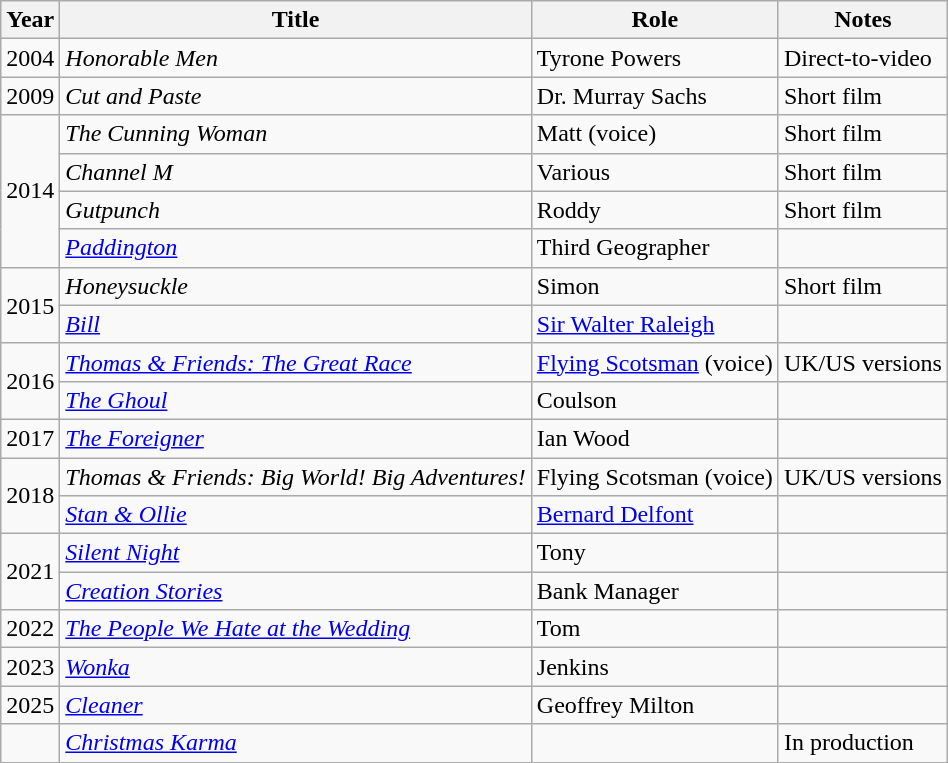<table class="wikitable sortable">
<tr>
<th>Year</th>
<th>Title</th>
<th>Role</th>
<th>Notes</th>
</tr>
<tr>
<td>2004</td>
<td><em>Honorable Men</em></td>
<td>Tyrone Powers</td>
<td>Direct-to-video</td>
</tr>
<tr>
<td>2009</td>
<td><em>Cut and Paste</em></td>
<td>Dr. Murray Sachs</td>
<td>Short film</td>
</tr>
<tr>
<td rowspan="4">2014</td>
<td><em>The Cunning Woman</em></td>
<td>Matt (voice)</td>
<td>Short film</td>
</tr>
<tr>
<td><em>Channel M</em></td>
<td>Various</td>
<td>Short film</td>
</tr>
<tr>
<td><em>Gutpunch</em></td>
<td>Roddy</td>
<td>Short film</td>
</tr>
<tr>
<td><em><a href='#'>Paddington</a></em></td>
<td>Third Geographer</td>
<td></td>
</tr>
<tr>
<td rowspan="2">2015</td>
<td><em>Honeysuckle</em></td>
<td>Simon</td>
<td>Short film</td>
</tr>
<tr>
<td><em><a href='#'>Bill</a></em></td>
<td><a href='#'>Sir Walter Raleigh</a></td>
<td></td>
</tr>
<tr>
<td rowspan="2">2016</td>
<td><em><a href='#'>Thomas & Friends: The Great Race</a></em></td>
<td><a href='#'>Flying Scotsman</a> (voice)</td>
<td>UK/US versions</td>
</tr>
<tr>
<td><em><a href='#'>The Ghoul</a></em></td>
<td>Coulson</td>
<td></td>
</tr>
<tr>
<td>2017</td>
<td><em><a href='#'>The Foreigner</a></em></td>
<td>Ian Wood</td>
<td></td>
</tr>
<tr>
<td rowspan="2">2018</td>
<td><em>Thomas & Friends: Big World! Big Adventures!</em></td>
<td>Flying Scotsman (voice)</td>
<td>UK/US versions</td>
</tr>
<tr>
<td><em><a href='#'>Stan & Ollie</a></em></td>
<td><a href='#'>Bernard Delfont</a></td>
<td></td>
</tr>
<tr>
<td rowspan="2">2021</td>
<td><em><a href='#'>Silent Night</a></em></td>
<td>Tony</td>
<td></td>
</tr>
<tr>
<td><em><a href='#'>Creation Stories</a></em></td>
<td>Bank Manager</td>
<td></td>
</tr>
<tr>
<td>2022</td>
<td><em><a href='#'>The People We Hate at the Wedding</a></em></td>
<td>Tom</td>
<td></td>
</tr>
<tr>
<td>2023</td>
<td><em><a href='#'>Wonka</a></em></td>
<td>Jenkins</td>
<td></td>
</tr>
<tr>
<td>2025</td>
<td><em><a href='#'>Cleaner</a></em></td>
<td>Geoffrey Milton</td>
<td></td>
</tr>
<tr>
<td></td>
<td><em><a href='#'>Christmas Karma</a></em></td>
<td></td>
<td>In production</td>
</tr>
</table>
